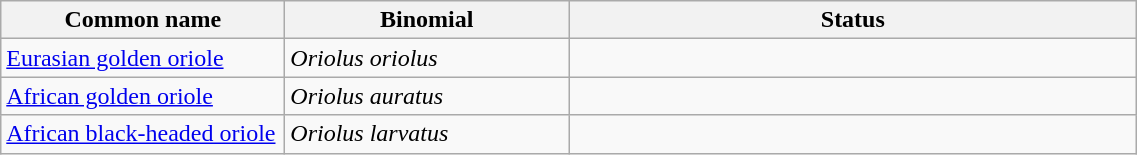<table width=60% class="wikitable">
<tr>
<th width=25%>Common name</th>
<th width=25%>Binomial</th>
<th width=50%>Status</th>
</tr>
<tr>
<td><a href='#'>Eurasian golden oriole</a></td>
<td><em>Oriolus oriolus</em></td>
<td></td>
</tr>
<tr>
<td><a href='#'>African golden oriole</a></td>
<td><em>Oriolus auratus</em></td>
<td></td>
</tr>
<tr>
<td><a href='#'>African black-headed oriole</a></td>
<td><em>Oriolus larvatus</em></td>
<td></td>
</tr>
</table>
